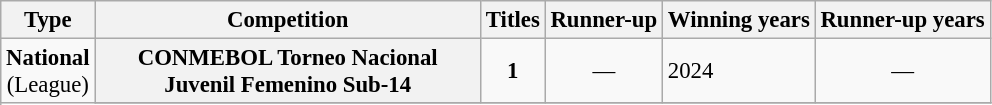<table class="wikitable plainrowheaders" style="font-size:95%; text-align:center;">
<tr>
<th>Type</th>
<th width=250px>Competition</th>
<th>Titles</th>
<th>Runner-up</th>
<th>Winning years</th>
<th>Runner-up years</th>
</tr>
<tr>
<td rowspan=2><strong>National</strong><br>(League)</td>
<th scope=col>CONMEBOL Torneo Nacional Juvenil Femenino Sub-14</th>
<td><strong>1</strong></td>
<td style="text-align:center;">—</td>
<td align="left">2024</td>
<td style="text-align:center;">—</td>
</tr>
<tr>
</tr>
</table>
